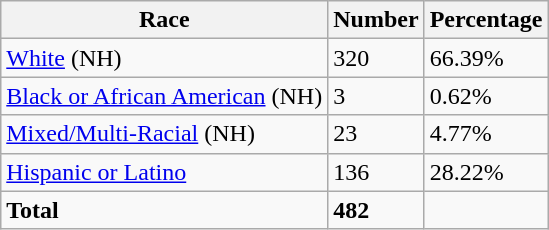<table class="wikitable">
<tr>
<th>Race</th>
<th>Number</th>
<th>Percentage</th>
</tr>
<tr>
<td><a href='#'>White</a> (NH)</td>
<td>320</td>
<td>66.39%</td>
</tr>
<tr>
<td><a href='#'>Black or African American</a> (NH)</td>
<td>3</td>
<td>0.62%</td>
</tr>
<tr>
<td><a href='#'>Mixed/Multi-Racial</a> (NH)</td>
<td>23</td>
<td>4.77%</td>
</tr>
<tr>
<td><a href='#'>Hispanic or Latino</a></td>
<td>136</td>
<td>28.22%</td>
</tr>
<tr>
<td><strong>Total</strong></td>
<td><strong>482</strong></td>
<td></td>
</tr>
</table>
